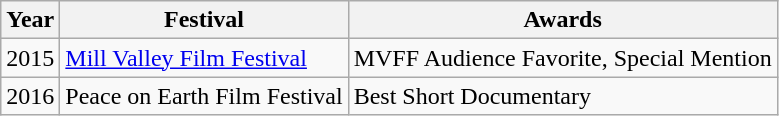<table class="wikitable">
<tr>
<th>Year</th>
<th>Festival</th>
<th>Awards</th>
</tr>
<tr>
<td>2015</td>
<td><a href='#'>Mill Valley Film Festival</a></td>
<td>MVFF Audience Favorite, Special Mention</td>
</tr>
<tr>
<td>2016</td>
<td>Peace on Earth Film Festival</td>
<td>Best Short Documentary</td>
</tr>
</table>
